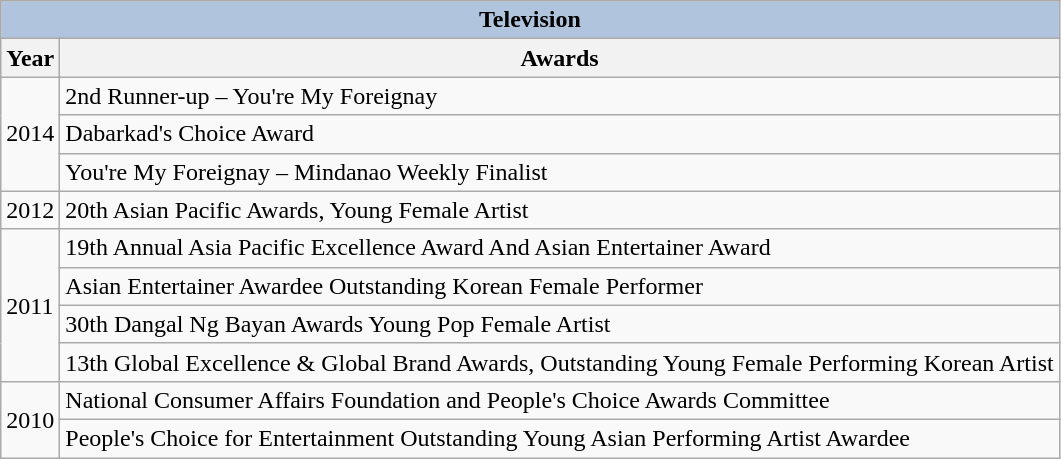<table class="wikitable">
<tr>
<th colspan="4" style="background: LightSteelBlue;">Television</th>
</tr>
<tr>
<th>Year</th>
<th>Awards</th>
</tr>
<tr>
<td rowspan="3">2014</td>
<td>2nd Runner-up – You're My Foreignay</td>
</tr>
<tr>
<td>Dabarkad's Choice Award</td>
</tr>
<tr>
<td>You're My Foreignay – Mindanao Weekly Finalist</td>
</tr>
<tr>
<td>2012</td>
<td>20th Asian Pacific Awards, Young Female Artist</td>
</tr>
<tr>
<td rowspan="4">2011</td>
<td>19th Annual Asia Pacific Excellence Award And Asian Entertainer Award</td>
</tr>
<tr>
<td>Asian Entertainer Awardee Outstanding Korean Female Performer</td>
</tr>
<tr>
<td>30th Dangal Ng Bayan Awards Young Pop Female Artist</td>
</tr>
<tr>
<td>13th Global Excellence & Global Brand Awards, Outstanding Young Female Performing Korean Artist</td>
</tr>
<tr>
<td rowspan="2">2010</td>
<td>National Consumer Affairs Foundation and People's Choice Awards Committee</td>
</tr>
<tr>
<td>People's Choice for Entertainment Outstanding Young Asian Performing Artist Awardee</td>
</tr>
</table>
